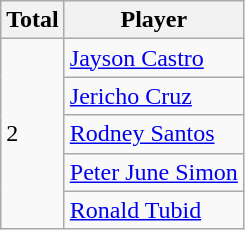<table class=wikitable>
<tr>
<th>Total</th>
<th>Player</th>
</tr>
<tr>
<td rowspan=5>2</td>
<td><a href='#'>Jayson Castro</a></td>
</tr>
<tr>
<td><a href='#'>Jericho Cruz</a></td>
</tr>
<tr>
<td><a href='#'>Rodney Santos</a></td>
</tr>
<tr>
<td><a href='#'>Peter June Simon</a></td>
</tr>
<tr>
<td><a href='#'>Ronald Tubid</a></td>
</tr>
</table>
